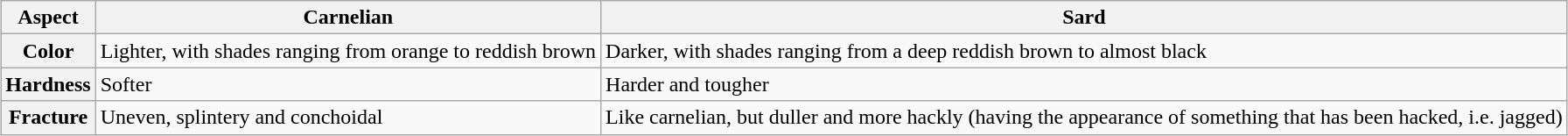<table class="wikitable plainrowheaders" style="margin:auto">
<tr>
<th scope="col">Aspect</th>
<th scope="col">Carnelian</th>
<th scope="col">Sard</th>
</tr>
<tr>
<th scope="row">Color</th>
<td>Lighter, with shades ranging from orange to reddish brown</td>
<td>Darker, with shades ranging from a deep reddish brown to almost black</td>
</tr>
<tr>
<th scope="row">Hardness</th>
<td>Softer</td>
<td>Harder and tougher</td>
</tr>
<tr>
<th scope="row">Fracture</th>
<td>Uneven, splintery and conchoidal</td>
<td>Like carnelian, but duller and more hackly (having the appearance of something that has been hacked, i.e. jagged)</td>
</tr>
</table>
